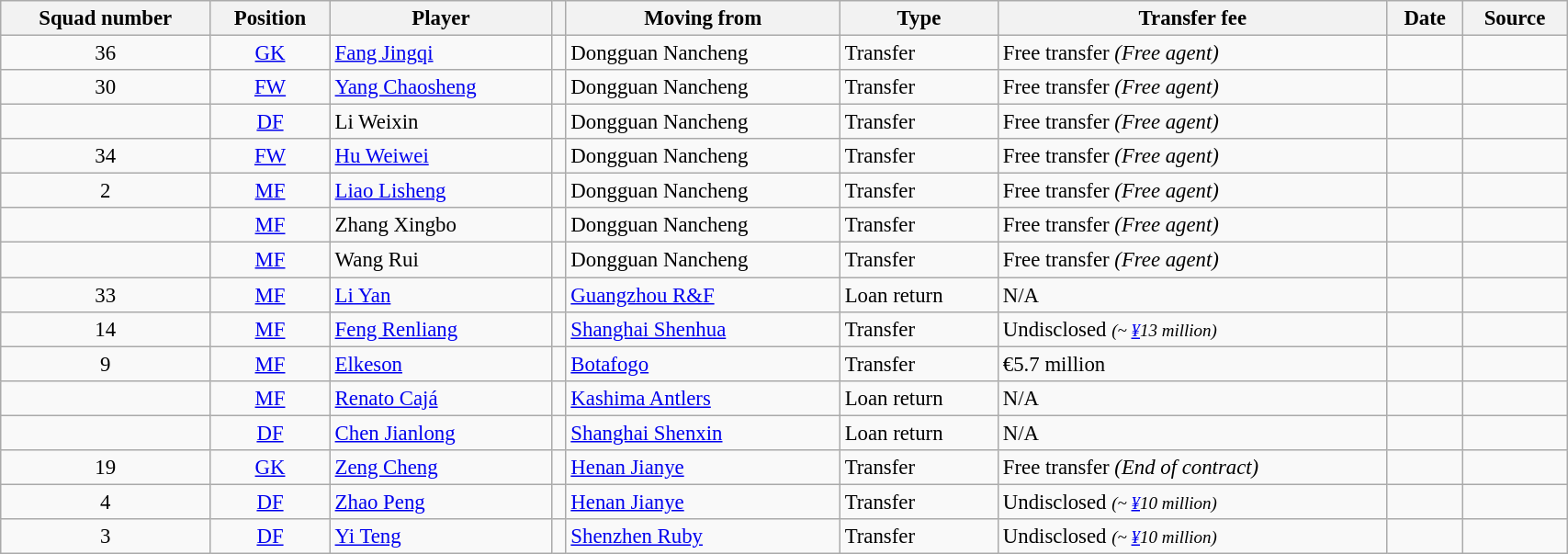<table class="wikitable sortable" style="width:90%; text-align:left; font-size:95%;">
<tr>
<th><strong>Squad number</strong></th>
<th><strong>Position</strong></th>
<th><strong>Player</strong></th>
<th></th>
<th><strong>Moving from</strong></th>
<th><strong>Type</strong></th>
<th><strong>Transfer fee</strong></th>
<th><strong>Date</strong></th>
<th><strong>Source</strong></th>
</tr>
<tr>
<td align=center>36</td>
<td align=center><a href='#'>GK</a></td>
<td align=left> <a href='#'>Fang Jingqi</a></td>
<td align=center></td>
<td align=left> Dongguan Nancheng</td>
<td>Transfer</td>
<td>Free transfer <em>(Free agent)</em></td>
<td></td>
<td align=center></td>
</tr>
<tr>
<td align=center>30</td>
<td align=center><a href='#'>FW</a></td>
<td align=left> <a href='#'>Yang Chaosheng</a></td>
<td align=center></td>
<td align=left> Dongguan Nancheng</td>
<td>Transfer</td>
<td>Free transfer <em>(Free agent)</em></td>
<td></td>
<td align=center></td>
</tr>
<tr>
<td></td>
<td align=center><a href='#'>DF</a></td>
<td align=left> Li Weixin</td>
<td align=center></td>
<td align=left> Dongguan Nancheng</td>
<td>Transfer</td>
<td>Free transfer <em>(Free agent)</em></td>
<td></td>
<td align=center></td>
</tr>
<tr>
<td align=center>34</td>
<td align=center><a href='#'>FW</a></td>
<td align=left> <a href='#'>Hu Weiwei</a></td>
<td align=center></td>
<td align=left> Dongguan Nancheng</td>
<td>Transfer</td>
<td>Free transfer <em>(Free agent)</em></td>
<td></td>
<td align=center></td>
</tr>
<tr>
<td align=center>2</td>
<td align=center><a href='#'>MF</a></td>
<td align=left> <a href='#'>Liao Lisheng</a></td>
<td align=center></td>
<td align=left> Dongguan Nancheng</td>
<td>Transfer</td>
<td>Free transfer <em>(Free agent)</em></td>
<td></td>
<td align=center></td>
</tr>
<tr>
<td></td>
<td align=center><a href='#'>MF</a></td>
<td align=left> Zhang Xingbo</td>
<td align=center></td>
<td align=left> Dongguan Nancheng</td>
<td>Transfer</td>
<td>Free transfer <em>(Free agent)</em></td>
<td></td>
<td align=center></td>
</tr>
<tr>
<td></td>
<td align=center><a href='#'>MF</a></td>
<td align=left> Wang Rui</td>
<td align=center></td>
<td align=left> Dongguan Nancheng</td>
<td>Transfer</td>
<td>Free transfer <em>(Free agent)</em></td>
<td></td>
<td align=center></td>
</tr>
<tr>
<td align=center>33</td>
<td align=center><a href='#'>MF</a></td>
<td align=left> <a href='#'>Li Yan</a></td>
<td align=center></td>
<td align=left> <a href='#'>Guangzhou R&F</a></td>
<td>Loan return</td>
<td>N/A</td>
<td></td>
<td></td>
</tr>
<tr>
<td align=center>14</td>
<td align=center><a href='#'>MF</a></td>
<td align=left> <a href='#'>Feng Renliang</a></td>
<td align=center></td>
<td align=left> <a href='#'>Shanghai Shenhua</a></td>
<td>Transfer</td>
<td>Undisclosed <small><em>(~ <a href='#'>¥</a>13 million)</em></small></td>
<td></td>
<td align=center></td>
</tr>
<tr>
<td align=center>9</td>
<td align=center><a href='#'>MF</a></td>
<td align=left> <a href='#'>Elkeson</a></td>
<td align=center></td>
<td align=left> <a href='#'>Botafogo</a></td>
<td>Transfer</td>
<td>€5.7 million</td>
<td></td>
<td align=center></td>
</tr>
<tr>
<td></td>
<td align=center><a href='#'>MF</a></td>
<td align=left> <a href='#'>Renato Cajá</a></td>
<td align=center></td>
<td align=left> <a href='#'>Kashima Antlers</a></td>
<td>Loan return</td>
<td>N/A</td>
<td></td>
<td align=center></td>
</tr>
<tr>
<td></td>
<td align=center><a href='#'>DF</a></td>
<td align=left> <a href='#'>Chen Jianlong</a></td>
<td align=center></td>
<td align=left> <a href='#'>Shanghai Shenxin</a></td>
<td>Loan return</td>
<td>N/A</td>
<td></td>
<td align=center></td>
</tr>
<tr>
<td align=center>19</td>
<td align=center><a href='#'>GK</a></td>
<td align=left> <a href='#'>Zeng Cheng</a></td>
<td align=center></td>
<td align=left> <a href='#'>Henan Jianye</a></td>
<td>Transfer</td>
<td>Free transfer <em>(End of contract)</em></td>
<td></td>
<td align=center></td>
</tr>
<tr>
<td align=center>4</td>
<td align=center><a href='#'>DF</a></td>
<td align=left> <a href='#'>Zhao Peng</a></td>
<td align=center></td>
<td align=left> <a href='#'>Henan Jianye</a></td>
<td>Transfer</td>
<td>Undisclosed <small><em>(~ <a href='#'>¥</a>10 million)</em></small></td>
<td></td>
<td align=center></td>
</tr>
<tr>
<td align=center>3</td>
<td align=center><a href='#'>DF</a></td>
<td align=left> <a href='#'>Yi Teng</a></td>
<td align=center></td>
<td align=left> <a href='#'>Shenzhen Ruby</a></td>
<td>Transfer</td>
<td>Undisclosed <small><em>(~ <a href='#'>¥</a>10 million)</em></small></td>
<td></td>
<td align=center></td>
</tr>
</table>
